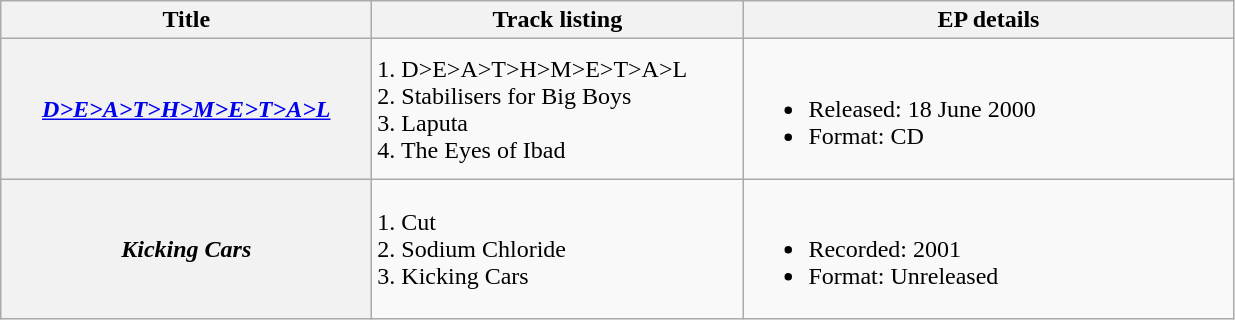<table class="wikitable plainrowheaders" style="text-align:left;">
<tr>
<th scope="col" style="width:15em;">Title</th>
<th scope="col" style="width:15em;">Track listing</th>
<th scope="col" style="width:20em;">EP details</th>
</tr>
<tr>
<th scope="row"><em><a href='#'>D>E>A>T>H>M>E>T>A>L</a></em></th>
<td>1. D>E>A>T>H>M>E>T>A>L<br>2. Stabilisers for Big Boys<br>3. Laputa<br>4. The Eyes of Ibad</td>
<td><br><ul><li>Released: 18 June 2000</li><li>Format: CD</li></ul></td>
</tr>
<tr>
<th scope="row"><em>Kicking Cars</em></th>
<td>1. Cut<br>2. Sodium Chloride<br>3. Kicking Cars</td>
<td><br><ul><li>Recorded: 2001</li><li>Format: Unreleased</li></ul></td>
</tr>
</table>
